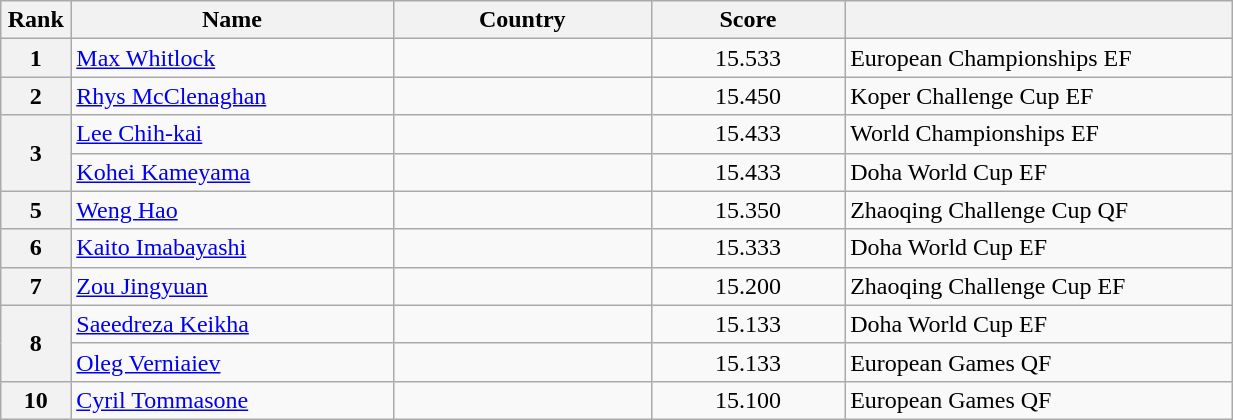<table style="width:65%;" class="wikitable sortable">
<tr>
<th style="text-align:center; width:5%;">Rank</th>
<th style="text-align:center; width:25%;">Name</th>
<th style="text-align:center; width:20%;">Country</th>
<th style="text-align:center; width:15%;">Score</th>
<th style="text-align:center; width:30%;"></th>
</tr>
<tr>
<th>1</th>
<td><a href='#'>Max Whitlock</a></td>
<td></td>
<td align="center">15.533</td>
<td>European Championships EF</td>
</tr>
<tr>
<th>2</th>
<td><a href='#'>Rhys McClenaghan</a></td>
<td></td>
<td align="center">15.450</td>
<td>Koper Challenge Cup EF</td>
</tr>
<tr>
<th rowspan="2">3</th>
<td><a href='#'>Lee Chih-kai</a></td>
<td></td>
<td align="center">15.433</td>
<td>World Championships EF</td>
</tr>
<tr>
<td><a href='#'>Kohei Kameyama</a></td>
<td></td>
<td align="center">15.433</td>
<td>Doha World Cup EF</td>
</tr>
<tr>
<th>5</th>
<td><a href='#'>Weng Hao</a></td>
<td></td>
<td align="center">15.350</td>
<td>Zhaoqing Challenge Cup QF</td>
</tr>
<tr>
<th>6</th>
<td><a href='#'>Kaito Imabayashi</a></td>
<td></td>
<td align="center">15.333</td>
<td>Doha World Cup EF</td>
</tr>
<tr>
<th>7</th>
<td><a href='#'>Zou Jingyuan</a></td>
<td></td>
<td align="center">15.200</td>
<td>Zhaoqing Challenge Cup EF</td>
</tr>
<tr>
<th rowspan="2">8</th>
<td><a href='#'>Saeedreza Keikha</a></td>
<td></td>
<td align="center">15.133</td>
<td>Doha World Cup EF</td>
</tr>
<tr>
<td><a href='#'>Oleg Verniaiev</a></td>
<td></td>
<td align="center">15.133</td>
<td>European Games QF</td>
</tr>
<tr>
<th>10</th>
<td><a href='#'>Cyril Tommasone</a></td>
<td></td>
<td align="center">15.100</td>
<td>European Games QF</td>
</tr>
</table>
